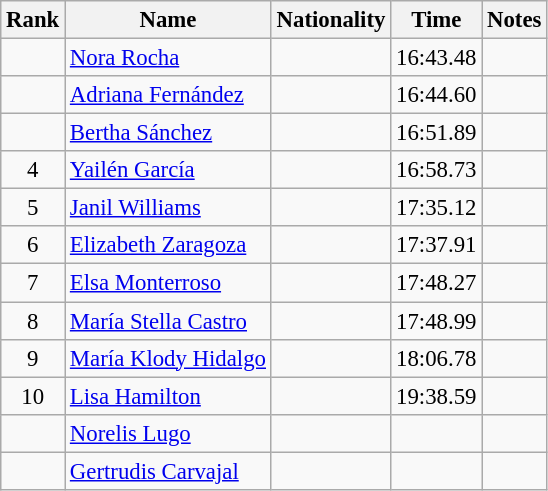<table class="wikitable sortable" style="text-align:center;font-size:95%">
<tr>
<th>Rank</th>
<th>Name</th>
<th>Nationality</th>
<th>Time</th>
<th>Notes</th>
</tr>
<tr>
<td></td>
<td align=left><a href='#'>Nora Rocha</a></td>
<td align=left></td>
<td>16:43.48</td>
<td></td>
</tr>
<tr>
<td></td>
<td align=left><a href='#'>Adriana Fernández</a></td>
<td align=left></td>
<td>16:44.60</td>
<td></td>
</tr>
<tr>
<td></td>
<td align=left><a href='#'>Bertha Sánchez</a></td>
<td align=left></td>
<td>16:51.89</td>
<td></td>
</tr>
<tr>
<td>4</td>
<td align=left><a href='#'>Yailén García</a></td>
<td align=left></td>
<td>16:58.73</td>
<td></td>
</tr>
<tr>
<td>5</td>
<td align=left><a href='#'>Janil Williams</a></td>
<td align=left></td>
<td>17:35.12</td>
<td></td>
</tr>
<tr>
<td>6</td>
<td align=left><a href='#'>Elizabeth Zaragoza</a></td>
<td align=left></td>
<td>17:37.91</td>
<td></td>
</tr>
<tr>
<td>7</td>
<td align=left><a href='#'>Elsa Monterroso</a></td>
<td align=left></td>
<td>17:48.27</td>
<td></td>
</tr>
<tr>
<td>8</td>
<td align=left><a href='#'>María Stella Castro</a></td>
<td align=left></td>
<td>17:48.99</td>
<td></td>
</tr>
<tr>
<td>9</td>
<td align=left><a href='#'>María Klody Hidalgo</a></td>
<td align=left></td>
<td>18:06.78</td>
<td></td>
</tr>
<tr>
<td>10</td>
<td align=left><a href='#'>Lisa Hamilton</a></td>
<td align=left></td>
<td>19:38.59</td>
<td></td>
</tr>
<tr>
<td></td>
<td align=left><a href='#'>Norelis Lugo</a></td>
<td align=left></td>
<td></td>
<td></td>
</tr>
<tr>
<td></td>
<td align=left><a href='#'>Gertrudis Carvajal</a></td>
<td align=left></td>
<td></td>
<td></td>
</tr>
</table>
